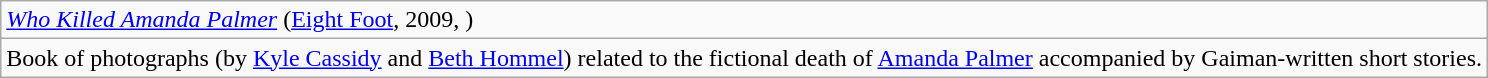<table role="presentation" class="wikitable mw-collapsible autocollapse">
<tr>
<td><em><a href='#'>Who Killed Amanda Palmer</a></em> (<a href='#'>Eight Foot</a>, 2009, )</td>
</tr>
<tr>
<td>Book of photographs (by <a href='#'>Kyle Cassidy</a> and <a href='#'>Beth Hommel</a>) related to the fictional death of <a href='#'>Amanda Palmer</a> accompanied by Gaiman-written short stories.</td>
</tr>
</table>
